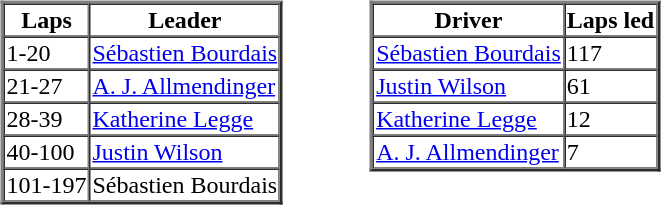<table>
<tr>
<td valign="top"><br><table border=2 cellspacing=0>
<tr>
<th>Laps</th>
<th>Leader</th>
</tr>
<tr>
<td>1-20</td>
<td><a href='#'>Sébastien Bourdais</a></td>
</tr>
<tr>
<td>21-27</td>
<td><a href='#'>A. J. Allmendinger</a></td>
</tr>
<tr>
<td>28-39</td>
<td><a href='#'>Katherine Legge</a></td>
</tr>
<tr>
<td>40-100</td>
<td><a href='#'>Justin Wilson</a></td>
</tr>
<tr>
<td>101-197</td>
<td>Sébastien Bourdais</td>
</tr>
</table>
</td>
<td width="50"> </td>
<td valign="top"><br><table border=2 cellspacing=0>
<tr>
<th>Driver</th>
<th>Laps led</th>
</tr>
<tr>
<td><a href='#'>Sébastien Bourdais</a></td>
<td>117</td>
</tr>
<tr>
<td><a href='#'>Justin Wilson</a></td>
<td>61</td>
</tr>
<tr>
<td><a href='#'>Katherine Legge</a></td>
<td>12</td>
</tr>
<tr>
<td><a href='#'>A. J. Allmendinger</a></td>
<td>7</td>
</tr>
</table>
</td>
</tr>
</table>
